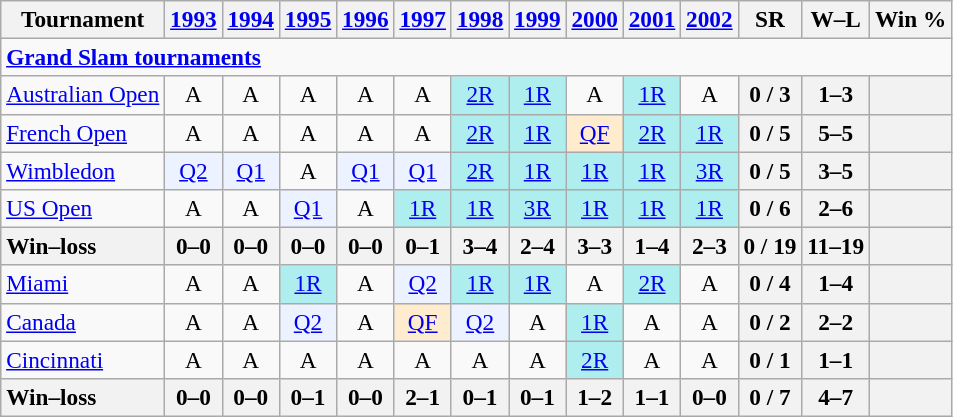<table class=wikitable style=text-align:center;font-size:97%>
<tr>
<th>Tournament</th>
<th><a href='#'>1993</a></th>
<th><a href='#'>1994</a></th>
<th><a href='#'>1995</a></th>
<th><a href='#'>1996</a></th>
<th><a href='#'>1997</a></th>
<th><a href='#'>1998</a></th>
<th><a href='#'>1999</a></th>
<th><a href='#'>2000</a></th>
<th><a href='#'>2001</a></th>
<th><a href='#'>2002</a></th>
<th>SR</th>
<th>W–L</th>
<th>Win %</th>
</tr>
<tr>
<td colspan=23 align=left><strong><a href='#'>Grand Slam tournaments</a></strong></td>
</tr>
<tr>
<td align=left><a href='#'>Australian Open</a></td>
<td>A</td>
<td>A</td>
<td>A</td>
<td>A</td>
<td>A</td>
<td bgcolor=afeeee><a href='#'>2R</a></td>
<td bgcolor=afeeee><a href='#'>1R</a></td>
<td>A</td>
<td bgcolor=afeeee><a href='#'>1R</a></td>
<td>A</td>
<th>0 / 3</th>
<th>1–3</th>
<th></th>
</tr>
<tr>
<td align=left><a href='#'>French Open</a></td>
<td>A</td>
<td>A</td>
<td>A</td>
<td>A</td>
<td>A</td>
<td bgcolor=afeeee><a href='#'>2R</a></td>
<td bgcolor=afeeee><a href='#'>1R</a></td>
<td bgcolor=ffebcd><a href='#'>QF</a></td>
<td bgcolor=afeeee><a href='#'>2R</a></td>
<td bgcolor=afeeee><a href='#'>1R</a></td>
<th>0 / 5</th>
<th>5–5</th>
<th></th>
</tr>
<tr>
<td align=left><a href='#'>Wimbledon</a></td>
<td bgcolor=ecf2ff><a href='#'>Q2</a></td>
<td bgcolor=ecf2ff><a href='#'>Q1</a></td>
<td>A</td>
<td bgcolor=ecf2ff><a href='#'>Q1</a></td>
<td bgcolor=ecf2ff><a href='#'>Q1</a></td>
<td bgcolor=afeeee><a href='#'>2R</a></td>
<td bgcolor=afeeee><a href='#'>1R</a></td>
<td bgcolor=afeeee><a href='#'>1R</a></td>
<td bgcolor=afeeee><a href='#'>1R</a></td>
<td bgcolor=afeeee><a href='#'>3R</a></td>
<th>0 / 5</th>
<th>3–5</th>
<th></th>
</tr>
<tr>
<td align=left><a href='#'>US Open</a></td>
<td>A</td>
<td>A</td>
<td bgcolor=ecf2ff><a href='#'>Q1</a></td>
<td>A</td>
<td bgcolor=afeeee><a href='#'>1R</a></td>
<td bgcolor=afeeee><a href='#'>1R</a></td>
<td bgcolor=afeeee><a href='#'>3R</a></td>
<td bgcolor=afeeee><a href='#'>1R</a></td>
<td bgcolor=afeeee><a href='#'>1R</a></td>
<td bgcolor=afeeee><a href='#'>1R</a></td>
<th>0 / 6</th>
<th>2–6</th>
<th></th>
</tr>
<tr>
<th style=text-align:left>Win–loss</th>
<th>0–0</th>
<th>0–0</th>
<th>0–0</th>
<th>0–0</th>
<th>0–1</th>
<th>3–4</th>
<th>2–4</th>
<th>3–3</th>
<th>1–4</th>
<th>2–3</th>
<th>0 / 19</th>
<th>11–19</th>
<th></th>
</tr>
<tr>
<td align=left><a href='#'>Miami</a></td>
<td>A</td>
<td>A</td>
<td bgcolor=afeeee><a href='#'>1R</a></td>
<td>A</td>
<td bgcolor=ecf2ff><a href='#'>Q2</a></td>
<td bgcolor=afeeee><a href='#'>1R</a></td>
<td bgcolor=afeeee><a href='#'>1R</a></td>
<td>A</td>
<td bgcolor=afeeee><a href='#'>2R</a></td>
<td>A</td>
<th>0 / 4</th>
<th>1–4</th>
<th></th>
</tr>
<tr>
<td align=left><a href='#'>Canada</a></td>
<td>A</td>
<td>A</td>
<td bgcolor=ecf2ff><a href='#'>Q2</a></td>
<td>A</td>
<td bgcolor=ffebcd><a href='#'>QF</a></td>
<td bgcolor=ecf2ff><a href='#'>Q2</a></td>
<td>A</td>
<td bgcolor=afeeee><a href='#'>1R</a></td>
<td>A</td>
<td>A</td>
<th>0 / 2</th>
<th>2–2</th>
<th></th>
</tr>
<tr>
<td align=left><a href='#'>Cincinnati</a></td>
<td>A</td>
<td>A</td>
<td>A</td>
<td>A</td>
<td>A</td>
<td>A</td>
<td>A</td>
<td bgcolor=afeeee><a href='#'>2R</a></td>
<td>A</td>
<td>A</td>
<th>0 / 1</th>
<th>1–1</th>
<th></th>
</tr>
<tr>
<th style=text-align:left>Win–loss</th>
<th>0–0</th>
<th>0–0</th>
<th>0–1</th>
<th>0–0</th>
<th>2–1</th>
<th>0–1</th>
<th>0–1</th>
<th>1–2</th>
<th>1–1</th>
<th>0–0</th>
<th>0 / 7</th>
<th>4–7</th>
<th></th>
</tr>
</table>
